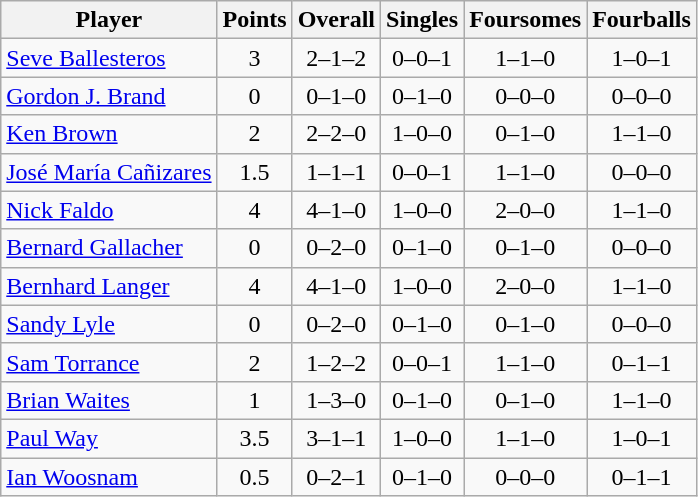<table class="wikitable sortable" style="text-align:center">
<tr>
<th>Player</th>
<th>Points</th>
<th>Overall</th>
<th>Singles</th>
<th>Foursomes</th>
<th>Fourballs</th>
</tr>
<tr>
<td align=left><a href='#'>Seve Ballesteros</a></td>
<td>3</td>
<td>2–1–2</td>
<td>0–0–1</td>
<td>1–1–0</td>
<td>1–0–1</td>
</tr>
<tr>
<td align=left><a href='#'>Gordon J. Brand</a></td>
<td>0</td>
<td>0–1–0</td>
<td>0–1–0</td>
<td>0–0–0</td>
<td>0–0–0</td>
</tr>
<tr>
<td align=left><a href='#'>Ken Brown</a></td>
<td>2</td>
<td>2–2–0</td>
<td>1–0–0</td>
<td>0–1–0</td>
<td>1–1–0</td>
</tr>
<tr>
<td align=left><a href='#'>José María Cañizares</a></td>
<td>1.5</td>
<td>1–1–1</td>
<td>0–0–1</td>
<td>1–1–0</td>
<td>0–0–0</td>
</tr>
<tr>
<td align=left><a href='#'>Nick Faldo</a></td>
<td>4</td>
<td>4–1–0</td>
<td>1–0–0</td>
<td>2–0–0</td>
<td>1–1–0</td>
</tr>
<tr>
<td align=left><a href='#'>Bernard Gallacher</a></td>
<td>0</td>
<td>0–2–0</td>
<td>0–1–0</td>
<td>0–1–0</td>
<td>0–0–0</td>
</tr>
<tr>
<td align=left><a href='#'>Bernhard Langer</a></td>
<td>4</td>
<td>4–1–0</td>
<td>1–0–0</td>
<td>2–0–0</td>
<td>1–1–0</td>
</tr>
<tr>
<td align=left><a href='#'>Sandy Lyle</a></td>
<td>0</td>
<td>0–2–0</td>
<td>0–1–0</td>
<td>0–1–0</td>
<td>0–0–0</td>
</tr>
<tr>
<td align=left><a href='#'>Sam Torrance</a></td>
<td>2</td>
<td>1–2–2</td>
<td>0–0–1</td>
<td>1–1–0</td>
<td>0–1–1</td>
</tr>
<tr>
<td align=left><a href='#'>Brian Waites</a></td>
<td>1</td>
<td>1–3–0</td>
<td>0–1–0</td>
<td>0–1–0</td>
<td>1–1–0</td>
</tr>
<tr>
<td align=left><a href='#'>Paul Way</a></td>
<td>3.5</td>
<td>3–1–1</td>
<td>1–0–0</td>
<td>1–1–0</td>
<td>1–0–1</td>
</tr>
<tr>
<td align=left><a href='#'>Ian Woosnam</a></td>
<td>0.5</td>
<td>0–2–1</td>
<td>0–1–0</td>
<td>0–0–0</td>
<td>0–1–1</td>
</tr>
</table>
